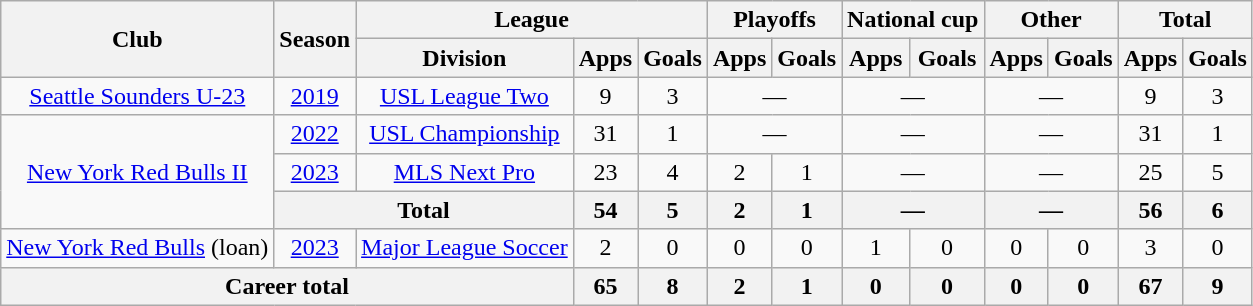<table class=wikitable style=text-align:center>
<tr>
<th rowspan=2>Club</th>
<th rowspan=2>Season</th>
<th colspan=3>League</th>
<th colspan=2>Playoffs</th>
<th colspan=2>National cup</th>
<th colspan=2>Other</th>
<th colspan=2>Total</th>
</tr>
<tr>
<th>Division</th>
<th>Apps</th>
<th>Goals</th>
<th>Apps</th>
<th>Goals</th>
<th>Apps</th>
<th>Goals</th>
<th>Apps</th>
<th>Goals</th>
<th>Apps</th>
<th>Goals</th>
</tr>
<tr>
<td><a href='#'>Seattle Sounders U-23</a></td>
<td><a href='#'>2019</a></td>
<td><a href='#'>USL League Two</a></td>
<td>9</td>
<td>3</td>
<td colspan=2>—</td>
<td colspan=2>—</td>
<td colspan=2>—</td>
<td>9</td>
<td>3</td>
</tr>
<tr>
<td rowspan=3><a href='#'>New York Red Bulls II</a></td>
<td><a href='#'>2022</a></td>
<td><a href='#'>USL Championship</a></td>
<td>31</td>
<td>1</td>
<td colspan=2>—</td>
<td colspan=2>—</td>
<td colspan=2>—</td>
<td>31</td>
<td>1</td>
</tr>
<tr>
<td><a href='#'>2023</a></td>
<td><a href='#'>MLS Next Pro</a></td>
<td>23</td>
<td>4</td>
<td>2</td>
<td>1</td>
<td colspan=2>—</td>
<td colspan=2>—</td>
<td>25</td>
<td>5</td>
</tr>
<tr>
<th colspan=2>Total</th>
<th>54</th>
<th>5</th>
<th>2</th>
<th>1</th>
<th colspan=2>—</th>
<th colspan=2>—</th>
<th>56</th>
<th>6</th>
</tr>
<tr>
<td><a href='#'>New York Red Bulls</a> (loan)</td>
<td><a href='#'>2023</a></td>
<td><a href='#'>Major League Soccer</a></td>
<td>2</td>
<td>0</td>
<td>0</td>
<td>0</td>
<td>1</td>
<td>0</td>
<td>0</td>
<td>0</td>
<td>3</td>
<td>0</td>
</tr>
<tr>
<th colspan=3>Career total</th>
<th>65</th>
<th>8</th>
<th>2</th>
<th>1</th>
<th>0</th>
<th>0</th>
<th>0</th>
<th>0</th>
<th>67</th>
<th>9</th>
</tr>
</table>
